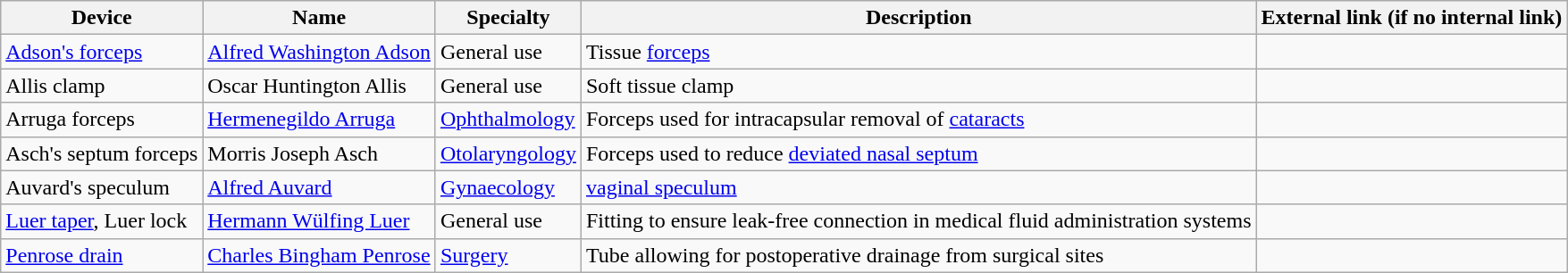<table class="wikitable sortable">
<tr>
<th>Device</th>
<th>Name</th>
<th>Specialty</th>
<th>Description</th>
<th>External link (if no internal link)</th>
</tr>
<tr>
<td><a href='#'>Adson's forceps</a></td>
<td><a href='#'>Alfred Washington Adson</a></td>
<td>General use</td>
<td>Tissue <a href='#'>forceps</a></td>
<td></td>
</tr>
<tr>
<td>Allis clamp</td>
<td>Oscar Huntington Allis</td>
<td>General use</td>
<td>Soft tissue clamp</td>
<td></td>
</tr>
<tr>
<td>Arruga forceps</td>
<td><a href='#'>Hermenegildo Arruga</a></td>
<td><a href='#'>Ophthalmology</a></td>
<td>Forceps used for intracapsular removal of <a href='#'>cataracts</a></td>
<td></td>
</tr>
<tr>
<td>Asch's septum forceps</td>
<td>Morris Joseph Asch</td>
<td><a href='#'>Otolaryngology</a></td>
<td>Forceps used to reduce <a href='#'>deviated nasal septum</a></td>
<td><small></small></td>
</tr>
<tr>
<td>Auvard's speculum</td>
<td><a href='#'>Alfred Auvard</a></td>
<td><a href='#'>Gynaecology</a></td>
<td><a href='#'>vaginal speculum</a></td>
<td></td>
</tr>
<tr>
<td><a href='#'>Luer taper</a>, Luer lock</td>
<td><a href='#'>Hermann Wülfing Luer</a></td>
<td>General use</td>
<td>Fitting to ensure leak-free connection in medical fluid administration systems</td>
<td></td>
</tr>
<tr>
<td><a href='#'>Penrose drain</a></td>
<td><a href='#'>Charles Bingham Penrose</a></td>
<td><a href='#'>Surgery</a></td>
<td>Tube allowing for postoperative drainage from surgical sites</td>
<td></td>
</tr>
</table>
